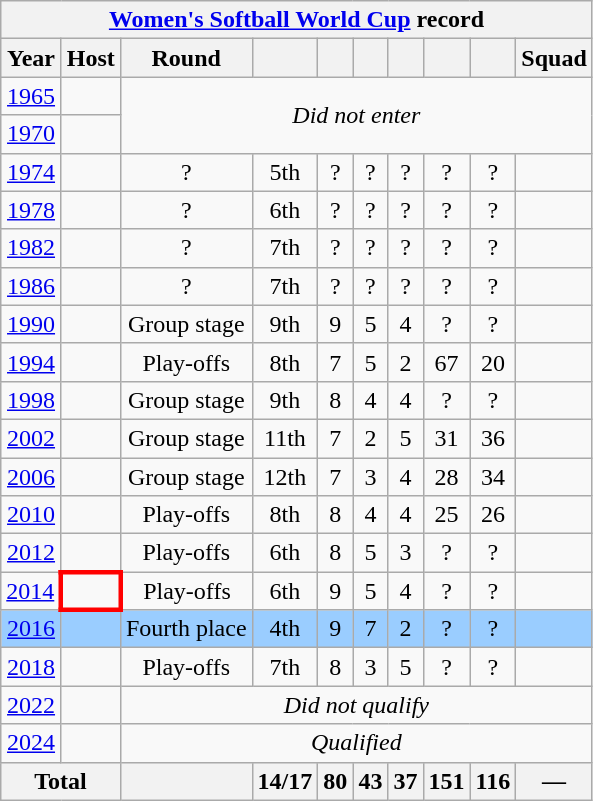<table class="wikitable" style="text-align: center;font-size:100%;">
<tr>
<th colspan="11"><a href='#'>Women's Softball World Cup</a> record</th>
</tr>
<tr>
<th scope="col">Year</th>
<th scope="col">Host</th>
<th scope="col">Round</th>
<th scope="col"></th>
<th scope="col"></th>
<th></th>
<th></th>
<th></th>
<th></th>
<th scope="col">Squad</th>
</tr>
<tr>
<td><a href='#'>1965</a></td>
<td align=left></td>
<td rowspan=2 colspan=8><em>Did not enter</em></td>
</tr>
<tr>
<td><a href='#'>1970</a></td>
<td align=left></td>
</tr>
<tr>
<td><a href='#'>1974</a></td>
<td align=left></td>
<td>?</td>
<td>5th</td>
<td>?</td>
<td>?</td>
<td>?</td>
<td>?</td>
<td>?</td>
<td></td>
</tr>
<tr>
<td><a href='#'>1978</a></td>
<td align=left></td>
<td>?</td>
<td>6th</td>
<td>?</td>
<td>?</td>
<td>?</td>
<td>?</td>
<td>?</td>
<td></td>
</tr>
<tr>
<td><a href='#'>1982</a></td>
<td align=left></td>
<td>?</td>
<td>7th</td>
<td>?</td>
<td>?</td>
<td>?</td>
<td>?</td>
<td>?</td>
<td></td>
</tr>
<tr>
<td><a href='#'>1986</a></td>
<td align=left></td>
<td>?</td>
<td>7th</td>
<td>?</td>
<td>?</td>
<td>?</td>
<td>?</td>
<td>?</td>
<td></td>
</tr>
<tr>
<td><a href='#'>1990</a></td>
<td align=left></td>
<td>Group stage</td>
<td>9th</td>
<td>9</td>
<td>5</td>
<td>4</td>
<td>?</td>
<td>?</td>
<td></td>
</tr>
<tr>
<td><a href='#'>1994</a></td>
<td align=left></td>
<td>Play-offs</td>
<td>8th</td>
<td>7</td>
<td>5</td>
<td>2</td>
<td>67</td>
<td>20</td>
<td></td>
</tr>
<tr>
<td><a href='#'>1998</a></td>
<td align=left></td>
<td>Group stage</td>
<td>9th</td>
<td>8</td>
<td>4</td>
<td>4</td>
<td>?</td>
<td>?</td>
<td></td>
</tr>
<tr>
<td><a href='#'>2002</a></td>
<td align=left></td>
<td>Group stage</td>
<td>11th</td>
<td>7</td>
<td>2</td>
<td>5</td>
<td>31</td>
<td>36</td>
<td></td>
</tr>
<tr>
<td><a href='#'>2006</a></td>
<td align=left></td>
<td>Group stage</td>
<td>12th</td>
<td>7</td>
<td>3</td>
<td>4</td>
<td>28</td>
<td>34</td>
<td></td>
</tr>
<tr>
<td><a href='#'>2010</a></td>
<td align=left></td>
<td>Play-offs</td>
<td>8th</td>
<td>8</td>
<td>4</td>
<td>4</td>
<td>25</td>
<td>26</td>
<td></td>
</tr>
<tr>
<td><a href='#'>2012</a></td>
<td align=left></td>
<td>Play-offs</td>
<td>6th</td>
<td>8</td>
<td>5</td>
<td>3</td>
<td>?</td>
<td>?</td>
<td></td>
</tr>
<tr>
<td><a href='#'>2014</a></td>
<td style="border: 3px solid red" align=left></td>
<td>Play-offs</td>
<td>6th</td>
<td>9</td>
<td>5</td>
<td>4</td>
<td>?</td>
<td>?</td>
<td></td>
</tr>
<tr style="background:#9acdff;">
<td><a href='#'>2016</a></td>
<td align=left></td>
<td>Fourth place</td>
<td>4th</td>
<td>9</td>
<td>7</td>
<td>2</td>
<td>?</td>
<td>?</td>
<td></td>
</tr>
<tr>
<td><a href='#'>2018</a></td>
<td align=left></td>
<td>Play-offs</td>
<td>7th</td>
<td>8</td>
<td>3</td>
<td>5</td>
<td>?</td>
<td>?</td>
<td></td>
</tr>
<tr>
<td><a href='#'>2022</a></td>
<td align=left></td>
<td colspan="8"><em>Did not qualify</em></td>
</tr>
<tr>
<td><a href='#'>2024</a></td>
<td align=left></td>
<td colspan="8"><em>Qualified</em></td>
</tr>
<tr>
<th colspan=2>Total</th>
<th></th>
<th>14/17</th>
<th>80</th>
<th>43</th>
<th>37</th>
<th>151</th>
<th>116</th>
<th>—</th>
</tr>
</table>
